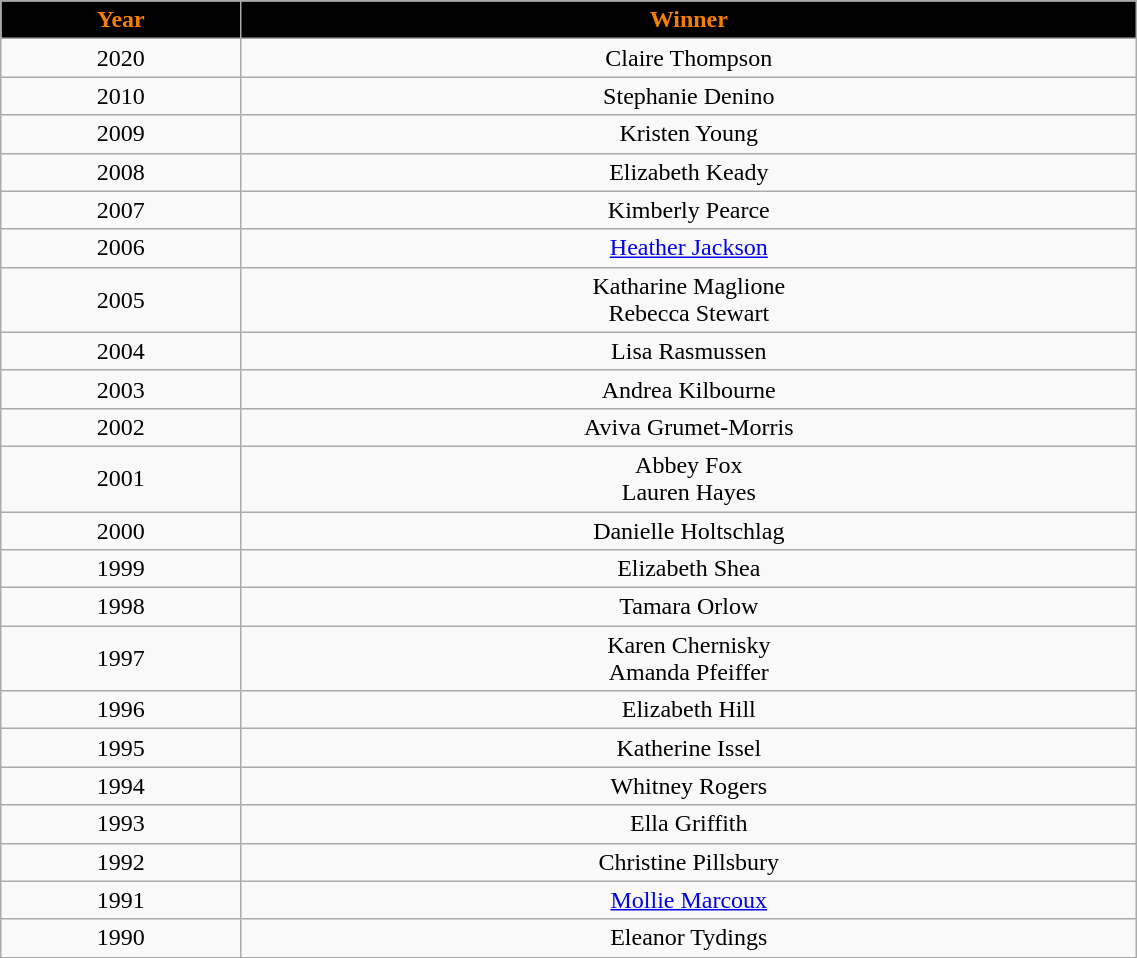<table class="wikitable" width="60%">
<tr align="center"  style="background:black;color:#F77F00;">
<td><strong>Year</strong></td>
<td><strong>Winner</strong></td>
</tr>
<tr align="center" bgcolor="">
<td>2020</td>
<td>Claire Thompson</td>
</tr>
<tr align="center" bgcolor="">
<td>2010</td>
<td>Stephanie Denino</td>
</tr>
<tr align="center" bgcolor="">
<td>2009</td>
<td>Kristen Young</td>
</tr>
<tr align="center" bgcolor="">
<td>2008</td>
<td>Elizabeth Keady</td>
</tr>
<tr align="center" bgcolor="">
<td>2007</td>
<td>Kimberly Pearce</td>
</tr>
<tr align="center" bgcolor="">
<td>2006</td>
<td><a href='#'>Heather Jackson</a></td>
</tr>
<tr align="center" bgcolor="">
<td>2005</td>
<td>Katharine Maglione<br>Rebecca Stewart</td>
</tr>
<tr align="center" bgcolor="">
<td>2004</td>
<td>Lisa Rasmussen</td>
</tr>
<tr align="center" bgcolor="">
<td>2003</td>
<td>Andrea Kilbourne</td>
</tr>
<tr align="center" bgcolor="">
<td>2002</td>
<td>Aviva Grumet-Morris</td>
</tr>
<tr align="center" bgcolor="">
<td>2001</td>
<td>Abbey Fox<br>Lauren Hayes</td>
</tr>
<tr align="center" bgcolor="">
<td>2000</td>
<td>Danielle Holtschlag</td>
</tr>
<tr align="center" bgcolor="">
<td>1999</td>
<td>Elizabeth Shea</td>
</tr>
<tr align="center" bgcolor="">
<td>1998</td>
<td>Tamara Orlow</td>
</tr>
<tr align="center" bgcolor="">
<td>1997</td>
<td>Karen Chernisky<br>Amanda Pfeiffer</td>
</tr>
<tr align="center" bgcolor="">
<td>1996</td>
<td>Elizabeth Hill</td>
</tr>
<tr align="center" bgcolor="">
<td>1995</td>
<td>Katherine Issel</td>
</tr>
<tr align="center" bgcolor="">
<td>1994</td>
<td>Whitney Rogers</td>
</tr>
<tr align="center" bgcolor="">
<td>1993</td>
<td>Ella Griffith</td>
</tr>
<tr align="center" bgcolor="">
<td>1992</td>
<td>Christine Pillsbury</td>
</tr>
<tr align="center" bgcolor="">
<td>1991</td>
<td><a href='#'>Mollie Marcoux</a></td>
</tr>
<tr align="center" bgcolor="">
<td>1990</td>
<td>Eleanor Tydings</td>
</tr>
<tr align="center" bgcolor="">
</tr>
</table>
